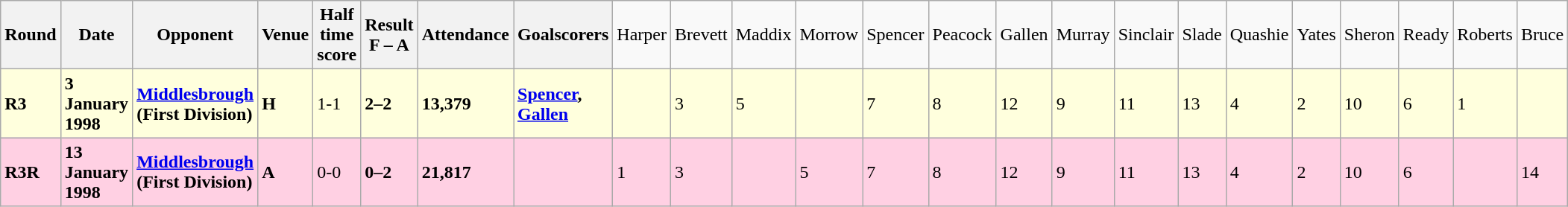<table class="wikitable">
<tr>
<th><strong>Round</strong></th>
<th><strong>Date</strong></th>
<th><strong>Opponent</strong></th>
<th><strong>Venue</strong></th>
<th><strong>Half time score</strong></th>
<th><strong>Result</strong><br><strong>F – A</strong></th>
<th><strong>Attendance</strong></th>
<th><strong>Goalscorers</strong></th>
<td>Harper</td>
<td>Brevett</td>
<td>Maddix</td>
<td>Morrow</td>
<td>Spencer</td>
<td>Peacock</td>
<td>Gallen</td>
<td>Murray</td>
<td>Sinclair</td>
<td>Slade</td>
<td>Quashie</td>
<td>Yates</td>
<td>Sheron</td>
<td>Ready</td>
<td>Roberts</td>
<td>Bruce</td>
</tr>
<tr style="background-color: #ffffdd;">
<td><strong>R3</strong></td>
<td><strong>3 January 1998</strong></td>
<td><strong><a href='#'>Middlesbrough</a> (First Division)</strong></td>
<td><strong>H</strong></td>
<td>1-1</td>
<td><strong>2–2</strong></td>
<td><strong>13,379</strong></td>
<td><strong><a href='#'>Spencer</a>, <a href='#'>Gallen</a></strong></td>
<td></td>
<td>3</td>
<td>5</td>
<td></td>
<td>7</td>
<td>8</td>
<td>12</td>
<td>9</td>
<td>11</td>
<td>13</td>
<td>4</td>
<td>2</td>
<td>10</td>
<td>6</td>
<td>1</td>
<td></td>
</tr>
<tr style="background-color: #ffd0e3;">
<td><strong>R3R</strong></td>
<td><strong>13 January 1998</strong></td>
<td><strong><a href='#'>Middlesbrough</a> (First Division)</strong></td>
<td><strong>A</strong></td>
<td>0-0</td>
<td><strong>0–2</strong></td>
<td><strong>21,817</strong></td>
<td></td>
<td>1</td>
<td>3</td>
<td></td>
<td>5</td>
<td>7</td>
<td>8</td>
<td>12</td>
<td>9</td>
<td>11</td>
<td>13</td>
<td>4</td>
<td>2</td>
<td>10</td>
<td>6</td>
<td></td>
<td>14</td>
</tr>
</table>
